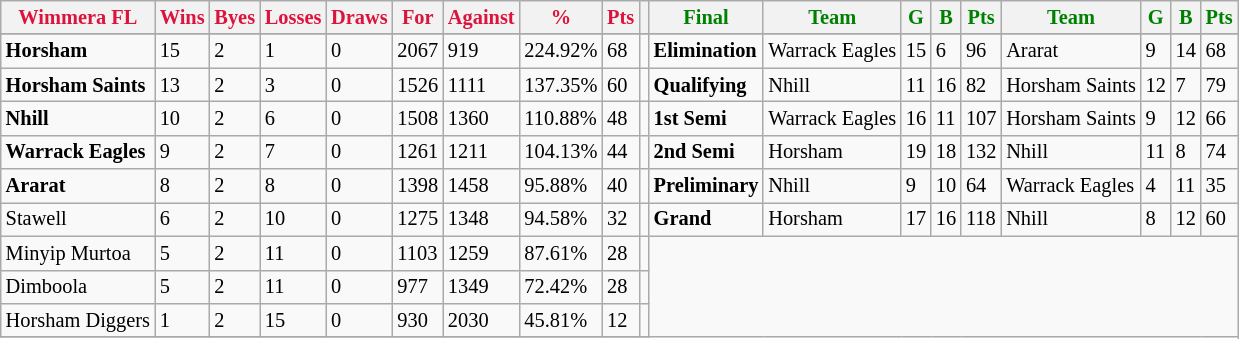<table style="font-size: 85%; text-align: left;" class="wikitable">
<tr>
<th style="color:crimson">Wimmera FL</th>
<th style="color:crimson">Wins</th>
<th style="color:crimson">Byes</th>
<th style="color:crimson">Losses</th>
<th style="color:crimson">Draws</th>
<th style="color:crimson">For</th>
<th style="color:crimson">Against</th>
<th style="color:crimson">%</th>
<th style="color:crimson">Pts</th>
<th></th>
<th style="color:green">Final</th>
<th style="color:green">Team</th>
<th style="color:green">G</th>
<th style="color:green">B</th>
<th style="color:green">Pts</th>
<th style="color:green">Team</th>
<th style="color:green">G</th>
<th style="color:green">B</th>
<th style="color:green">Pts</th>
</tr>
<tr>
</tr>
<tr>
</tr>
<tr>
<td><strong>	Horsham	</strong></td>
<td>15</td>
<td>2</td>
<td>1</td>
<td>0</td>
<td>2067</td>
<td>919</td>
<td>224.92%</td>
<td>68</td>
<td></td>
<td><strong>Elimination</strong></td>
<td>Warrack Eagles</td>
<td>15</td>
<td>6</td>
<td>96</td>
<td>Ararat</td>
<td>9</td>
<td>14</td>
<td>68</td>
</tr>
<tr>
<td><strong>	Horsham Saints	</strong></td>
<td>13</td>
<td>2</td>
<td>3</td>
<td>0</td>
<td>1526</td>
<td>1111</td>
<td>137.35%</td>
<td>60</td>
<td></td>
<td><strong>Qualifying</strong></td>
<td>Nhill</td>
<td>11</td>
<td>16</td>
<td>82</td>
<td>Horsham Saints</td>
<td>12</td>
<td>7</td>
<td>79</td>
</tr>
<tr>
<td><strong>	Nhill	</strong></td>
<td>10</td>
<td>2</td>
<td>6</td>
<td>0</td>
<td>1508</td>
<td>1360</td>
<td>110.88%</td>
<td>48</td>
<td></td>
<td><strong>1st Semi</strong></td>
<td>Warrack Eagles</td>
<td>16</td>
<td>11</td>
<td>107</td>
<td>Horsham Saints</td>
<td>9</td>
<td>12</td>
<td>66</td>
</tr>
<tr>
<td><strong>	Warrack Eagles	</strong></td>
<td>9</td>
<td>2</td>
<td>7</td>
<td>0</td>
<td>1261</td>
<td>1211</td>
<td>104.13%</td>
<td>44</td>
<td></td>
<td><strong>2nd Semi</strong></td>
<td>Horsham</td>
<td>19</td>
<td>18</td>
<td>132</td>
<td>Nhill</td>
<td>11</td>
<td>8</td>
<td>74</td>
</tr>
<tr>
<td><strong>	Ararat	</strong></td>
<td>8</td>
<td>2</td>
<td>8</td>
<td>0</td>
<td>1398</td>
<td>1458</td>
<td>95.88%</td>
<td>40</td>
<td></td>
<td><strong>Preliminary</strong></td>
<td>Nhill</td>
<td>9</td>
<td>10</td>
<td>64</td>
<td>Warrack Eagles</td>
<td>4</td>
<td>11</td>
<td>35</td>
</tr>
<tr>
<td>Stawell</td>
<td>6</td>
<td>2</td>
<td>10</td>
<td>0</td>
<td>1275</td>
<td>1348</td>
<td>94.58%</td>
<td>32</td>
<td></td>
<td><strong>Grand</strong></td>
<td>Horsham</td>
<td>17</td>
<td>16</td>
<td>118</td>
<td>Nhill</td>
<td>8</td>
<td>12</td>
<td>60</td>
</tr>
<tr>
<td>Minyip Murtoa</td>
<td>5</td>
<td>2</td>
<td>11</td>
<td>0</td>
<td>1103</td>
<td>1259</td>
<td>87.61%</td>
<td>28</td>
<td></td>
</tr>
<tr>
<td>Dimboola</td>
<td>5</td>
<td>2</td>
<td>11</td>
<td>0</td>
<td>977</td>
<td>1349</td>
<td>72.42%</td>
<td>28</td>
<td></td>
</tr>
<tr>
<td>Horsham Diggers</td>
<td>1</td>
<td>2</td>
<td>15</td>
<td>0</td>
<td>930</td>
<td>2030</td>
<td>45.81%</td>
<td>12</td>
<td></td>
</tr>
<tr>
</tr>
</table>
